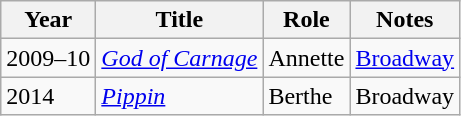<table class="wikitable sortable">
<tr>
<th>Year</th>
<th>Title</th>
<th>Role</th>
<th>Notes</th>
</tr>
<tr>
<td>2009–10</td>
<td><em><a href='#'>God of Carnage</a></em></td>
<td>Annette</td>
<td><a href='#'>Broadway</a></td>
</tr>
<tr>
<td>2014</td>
<td><em><a href='#'>Pippin</a></em></td>
<td>Berthe</td>
<td>Broadway</td>
</tr>
</table>
